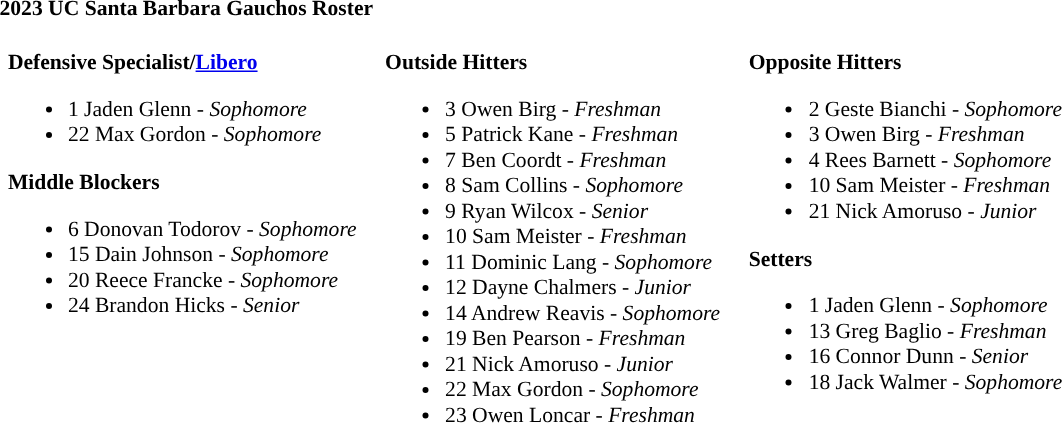<table class="toccolours" style="border-collapse:collapse; font-size:90%;">
<tr>
<td colspan="7"><strong>2023 UC Santa Barbara Gauchos Roster</strong></td>
</tr>
<tr>
</tr>
<tr>
<td width="03"> </td>
<td valign="top"><br><strong>Defensive Specialist/<a href='#'>Libero</a></strong><ul><li>1 Jaden Glenn - <em> Sophomore</em></li><li>22 Max Gordon - <em>Sophomore</em></li></ul><strong>Middle Blockers</strong><ul><li>6 Donovan Todorov - <em> Sophomore</em></li><li>15 Dain Johnson - <em> Sophomore</em></li><li>20 Reece Francke - <em> Sophomore</em></li><li>24 Brandon Hicks  - <em>Senior</em></li></ul></td>
<td width="15"> </td>
<td valign="top"><br><strong>Outside Hitters</strong><ul><li>3 Owen Birg - <em> Freshman</em></li><li>5 Patrick Kane - <em>Freshman</em></li><li>7 Ben Coordt - <em> Freshman</em></li><li>8 Sam Collins - <em> Sophomore</em></li><li>9 Ryan Wilcox - <em>Senior</em></li><li>10 Sam Meister - <em> Freshman</em></li><li>11  Dominic Lang - <em> Sophomore</em></li><li>12 Dayne Chalmers - <em> Junior</em></li><li>14 Andrew Reavis - <em> Sophomore</em></li><li>19 Ben Pearson - <em>Freshman</em></li><li>21 Nick Amoruso - <em> Junior</em></li><li>22 Max Gordon - <em>Sophomore</em></li><li>23 Owen Loncar - <em>Freshman</em></li></ul></td>
<td width="15"> </td>
<td valign="top"><br><strong>Opposite Hitters</strong><ul><li>2 Geste Bianchi - <em> Sophomore</em></li><li>3 Owen Birg - <em> Freshman</em></li><li>4 Rees Barnett - <em> Sophomore</em></li><li>10 Sam Meister - <em> Freshman</em></li><li>21 Nick Amoruso - <em> Junior</em></li></ul><strong>Setters</strong><ul><li>1 Jaden Glenn - <em> Sophomore</em></li><li>13 Greg Baglio - <em> Freshman</em></li><li>16 Connor Dunn - <em>Senior</em></li><li>18 Jack Walmer - <em> Sophomore</em></li></ul></td>
<td width="20"> </td>
</tr>
</table>
